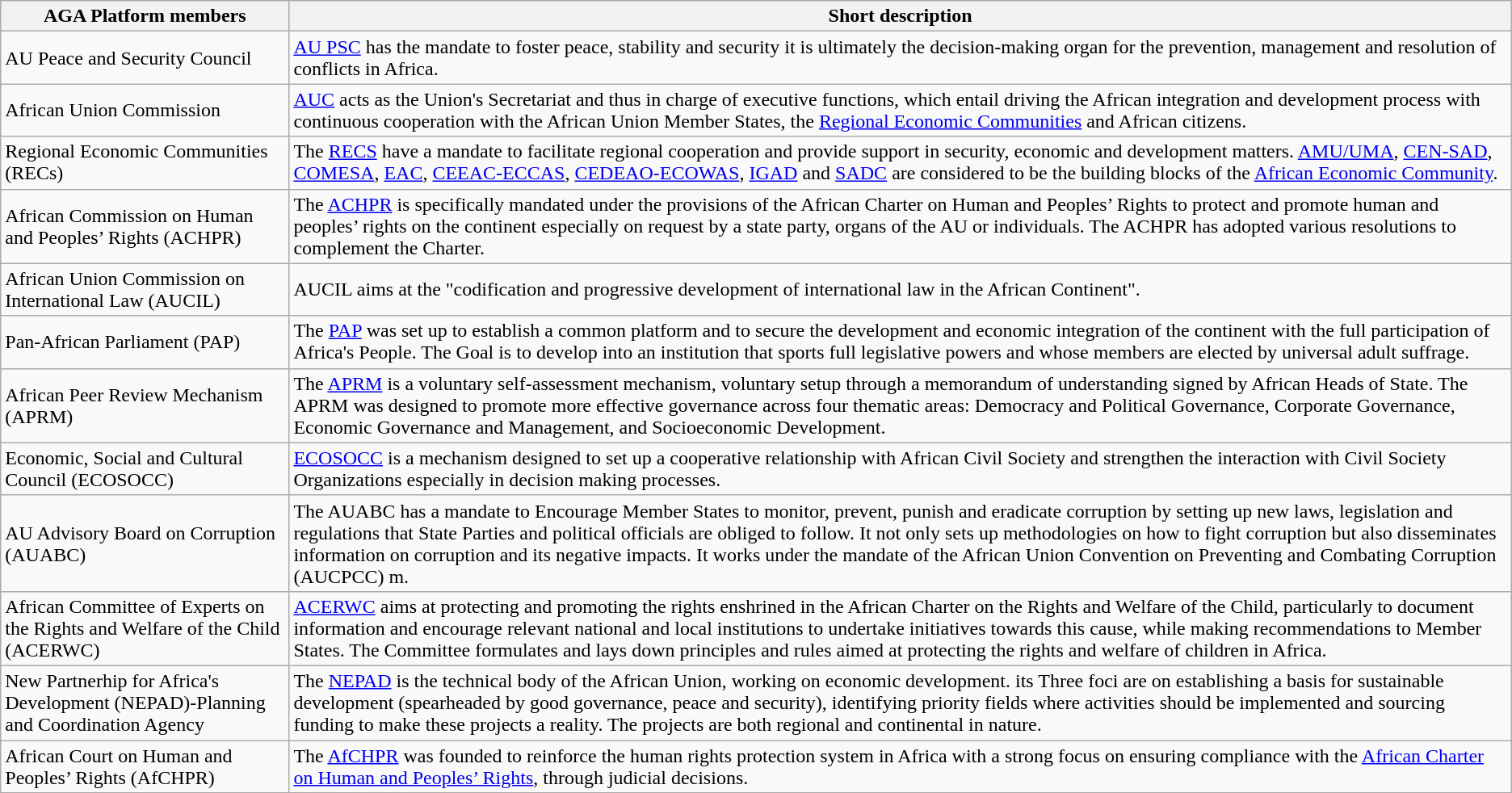<table class="wikitable">
<tr>
<th>AGA Platform members</th>
<th>Short description</th>
</tr>
<tr>
<td>AU Peace and Security Council</td>
<td><a href='#'>AU PSC</a> has the mandate to foster peace, stability and security it is ultimately the decision-making organ for the prevention, management and resolution of conflicts in Africa.</td>
</tr>
<tr>
<td>African Union Commission</td>
<td><a href='#'>AUC</a> acts as the Union's Secretariat and thus in charge of executive functions, which entail driving the African integration and development process with continuous cooperation with the African Union Member States, the <a href='#'>Regional Economic Communities</a> and African citizens.</td>
</tr>
<tr>
<td>Regional Economic Communities (RECs)</td>
<td>The <a href='#'>RECS</a> have a mandate to facilitate regional cooperation and provide support in security, economic and development matters. <a href='#'>AMU/UMA</a>, <a href='#'>CEN-SAD</a>, <a href='#'>COMESA</a>, <a href='#'>EAC</a>, <a href='#'>CEEAC-ECCAS</a>, <a href='#'>CEDEAO-ECOWAS</a>, <a href='#'>IGAD</a> and <a href='#'>SADC</a> are considered to be the building blocks of the <a href='#'>African Economic Community</a>.</td>
</tr>
<tr>
<td>African Commission on Human and Peoples’ Rights (ACHPR)</td>
<td>The <a href='#'>ACHPR</a> is specifically mandated under the provisions of the African Charter on Human and Peoples’ Rights to protect and promote human and peoples’ rights on the continent especially on request by a state party, organs of the AU or individuals. The ACHPR has adopted various resolutions to complement the Charter.</td>
</tr>
<tr>
<td>African Union Commission on International Law (AUCIL)</td>
<td>AUCIL aims at the "codification and progressive development of international law in the African Continent".</td>
</tr>
<tr>
<td>Pan-African Parliament (PAP)</td>
<td>The <a href='#'>PAP</a> was set up to establish a common platform and to secure the development and economic integration of the continent with the full participation of Africa's People. The Goal is to develop into an institution that sports full legislative powers and whose members are elected by universal adult suffrage.</td>
</tr>
<tr>
<td>African Peer Review Mechanism (APRM)</td>
<td>The <a href='#'>APRM</a> is a voluntary self-assessment mechanism, voluntary setup through a memorandum of understanding signed by African Heads of State. The APRM was designed to promote more effective governance across four thematic areas: Democracy and Political Governance, Corporate Governance, Economic Governance and Management, and Socioeconomic Development.</td>
</tr>
<tr>
<td>Economic, Social and Cultural Council (ECOSOCC)</td>
<td><a href='#'>ECOSOCC</a> is a mechanism designed to set up a cooperative relationship with African Civil Society and strengthen the interaction with Civil Society Organizations especially in decision making processes.</td>
</tr>
<tr>
<td>AU Advisory Board on Corruption (AUABC)</td>
<td>The AUABC has a mandate to Encourage Member States to monitor, prevent, punish and eradicate corruption by setting up new laws, legislation and regulations that State Parties and political officials are obliged to follow. It not only sets up methodologies on how to fight corruption but also disseminates information on corruption and its negative impacts. It works under the mandate of the African Union Convention on Preventing and Combating Corruption (AUCPCC) m.</td>
</tr>
<tr>
<td>African Committee of Experts on the Rights and Welfare of the Child (ACERWC)</td>
<td><a href='#'>ACERWC</a> aims at protecting and promoting the rights enshrined in the African Charter on the Rights and Welfare of the Child, particularly to document information and encourage relevant national and local institutions to undertake initiatives towards this cause, while making recommendations to Member States. The Committee formulates and lays down principles and rules aimed at protecting the rights and welfare of children in Africa.</td>
</tr>
<tr>
<td>New Partnerhip for Africa's Development (NEPAD)-Planning and Coordination Agency</td>
<td>The <a href='#'>NEPAD</a> is the technical body of the African Union, working on economic development. its Three foci are on establishing a basis for sustainable development (spearheaded by good governance, peace and security), identifying priority fields where activities should be implemented and sourcing funding to make these projects a reality. The projects are both regional and continental in nature.</td>
</tr>
<tr>
<td>African Court on Human and Peoples’ Rights (AfCHPR)</td>
<td>The <a href='#'>AfCHPR</a> was founded to reinforce the human rights protection system in Africa with a strong focus on ensuring compliance with the <a href='#'>African Charter on Human and Peoples’ Rights</a>, through judicial decisions.</td>
</tr>
</table>
